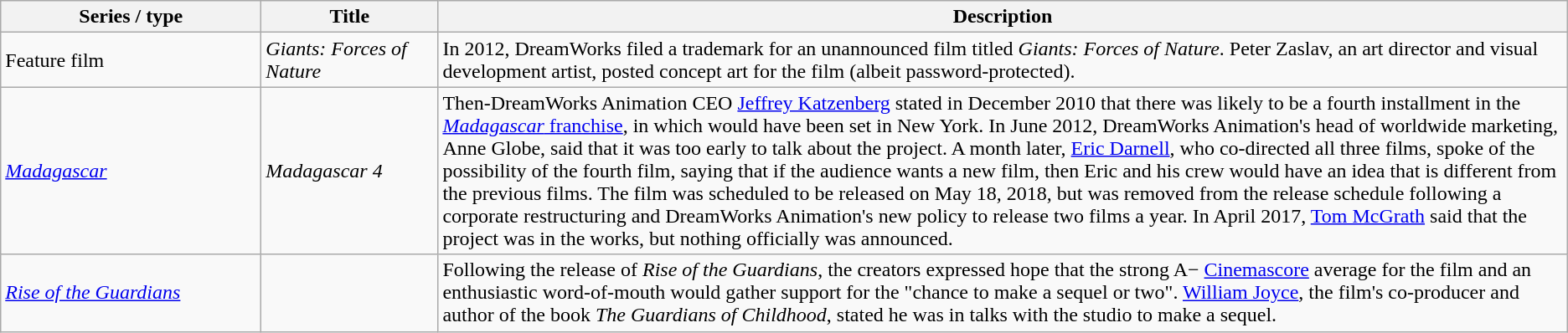<table class="wikitable">
<tr>
<th style="width:150pt;">Series / type</th>
<th style="width:100pt;">Title</th>
<th>Description</th>
</tr>
<tr>
<td>Feature film</td>
<td><em>Giants: Forces of Nature</em></td>
<td>In 2012, DreamWorks filed a trademark for an unannounced film titled <em>Giants: Forces of Nature</em>. Peter Zaslav, an art director and visual development artist, posted concept art for the film (albeit password-protected).</td>
</tr>
<tr>
<td><em><a href='#'>Madagascar</a></em></td>
<td><em>Madagascar 4</em></td>
<td>Then-DreamWorks Animation CEO <a href='#'>Jeffrey Katzenberg</a> stated in December 2010 that there was likely to be a fourth installment in the <a href='#'><em>Madagascar</em> franchise</a>, in which would have been set in New York. In June 2012, DreamWorks Animation's head of worldwide marketing, Anne Globe, said that it was too early to talk about the project. A month later, <a href='#'>Eric Darnell</a>, who co-directed all three films, spoke of the possibility of the fourth film, saying that if the audience wants a new film, then Eric and his crew would have an idea that is different from the previous films. The film was scheduled to be released on May 18, 2018, but was removed from the release schedule following a corporate restructuring and DreamWorks Animation's new policy to release two films a year. In April 2017, <a href='#'>Tom McGrath</a> said that the project was in the works, but nothing officially was announced.</td>
</tr>
<tr>
<td><em><a href='#'>Rise of the Guardians</a></em></td>
<td></td>
<td>Following the release of <em>Rise of the Guardians</em>, the creators expressed hope that the strong A− <a href='#'>Cinemascore</a> average for the film and an enthusiastic word-of-mouth would gather support for the "chance to make a sequel or two". <a href='#'>William Joyce</a>, the film's co-producer and author of the book <em>The Guardians of Childhood</em>, stated he was in talks with the studio to make a sequel.</td>
</tr>
</table>
